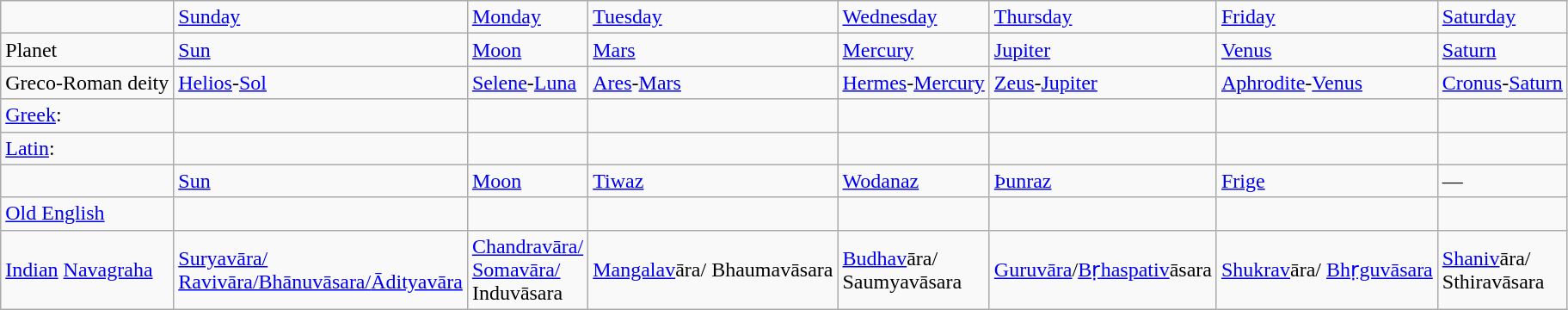<table class="wikitable">
<tr>
<td></td>
<td><a href='#'>Sunday</a></td>
<td><a href='#'>Monday</a></td>
<td><a href='#'>Tuesday</a></td>
<td><a href='#'>Wednesday</a></td>
<td><a href='#'>Thursday</a></td>
<td><a href='#'>Friday</a></td>
<td><a href='#'>Saturday</a></td>
</tr>
<tr>
<td>Planet</td>
<td><a href='#'>Sun</a></td>
<td><a href='#'>Moon</a></td>
<td><a href='#'>Mars</a></td>
<td><a href='#'>Mercury</a></td>
<td><a href='#'>Jupiter</a></td>
<td><a href='#'>Venus</a></td>
<td><a href='#'>Saturn</a></td>
</tr>
<tr>
<td>Greco-Roman deity</td>
<td><a href='#'>Helios</a>-<a href='#'>Sol</a></td>
<td><a href='#'>Selene</a>-<a href='#'>Luna</a></td>
<td><a href='#'>Ares</a>-<a href='#'>Mars</a></td>
<td><a href='#'>Hermes</a>-<a href='#'>Mercury</a></td>
<td><a href='#'>Zeus</a>-<a href='#'>Jupiter</a></td>
<td><a href='#'>Aphrodite</a>-<a href='#'>Venus</a></td>
<td><a href='#'>Cronus</a>-<a href='#'>Saturn</a></td>
</tr>
<tr>
<td><a href='#'>Greek</a>:</td>
<td></td>
<td></td>
<td></td>
<td></td>
<td></td>
<td></td>
<td></td>
</tr>
<tr>
<td><a href='#'>Latin</a>:</td>
<td></td>
<td></td>
<td></td>
<td></td>
<td></td>
<td></td>
<td></td>
</tr>
<tr>
<td></td>
<td><a href='#'>Sun</a></td>
<td><a href='#'>Moon</a></td>
<td><a href='#'>Tiwaz</a></td>
<td><a href='#'>Wodanaz</a></td>
<td><a href='#'>Þunraz</a></td>
<td><a href='#'>Frige</a></td>
<td>—</td>
</tr>
<tr>
<td><a href='#'>Old English</a></td>
<td></td>
<td></td>
<td></td>
<td></td>
<td></td>
<td></td>
<td></td>
</tr>
<tr>
<td><a href='#'>Indian</a> <a href='#'>Navagraha</a></td>
<td><a href='#'>Suryavāra/</a><br><a href='#'>Ravivāra/Bhānuvāsara/</a><a href='#'>Ādityavāra</a></td>
<td><a href='#'>Chandravāra/</a><br><a href='#'>Somavāra/</a><br>Induvāsara</td>
<td><a href='#'>Mangalav</a>āra/ Bhaumavāsara</td>
<td><a href='#'>Budhav</a>āra/<br>Saumyavāsara</td>
<td><a href='#'>Guruvāra</a>/<a href='#'>Bṛhaspativ</a>āsara</td>
<td><a href='#'>Shukrav</a>āra/ <a href='#'>Bhṛguvāsara</a></td>
<td><a href='#'>Shaniv</a>āra/<br>Sthiravāsara</td>
</tr>
</table>
